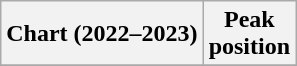<table class="wikitable sortable plainrowheaders" style="text-align:center">
<tr>
<th scope="col">Chart (2022–2023)</th>
<th scope="col">Peak<br>position</th>
</tr>
<tr>
</tr>
</table>
